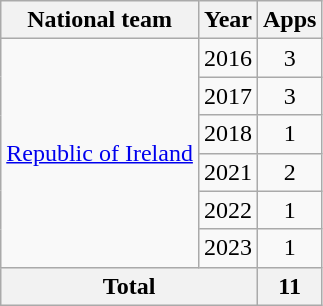<table class="sortable wikitable" style="text-align:center">
<tr>
<th scope="col">National team</th>
<th scope="col">Year</th>
<th !scope="col">Apps</th>
</tr>
<tr>
<td rowspan="6"><a href='#'>Republic of Ireland</a></td>
<td scope="row">2016</td>
<td>3</td>
</tr>
<tr>
<td scope="row">2017</td>
<td>3</td>
</tr>
<tr>
<td scope="row">2018</td>
<td>1</td>
</tr>
<tr>
<td scope="row">2021</td>
<td>2</td>
</tr>
<tr>
<td scope="row">2022</td>
<td>1</td>
</tr>
<tr>
<td scope="row">2023</td>
<td>1</td>
</tr>
<tr>
<th colspan="2">Total</th>
<th>11</th>
</tr>
</table>
